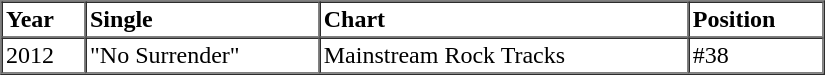<table border=1 cellspacing=0 cellpadding=2 width="550">
<tr>
<th align="left" valign="top">Year</th>
<th align="left" valign="top">Single</th>
<th align="left" valign="top">Chart</th>
<th align="left" valign="top">Position</th>
</tr>
<tr>
<td align="left" valign="top">2012</td>
<td align="left" valign="top">"No Surrender"</td>
<td align="left" valign="top">Mainstream Rock Tracks</td>
<td align="left" valign="top">#38</td>
</tr>
<tr>
</tr>
</table>
